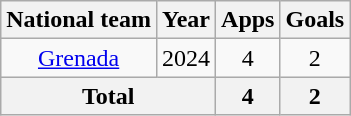<table class=wikitable style=text-align:center>
<tr>
<th>National team</th>
<th>Year</th>
<th>Apps</th>
<th>Goals</th>
</tr>
<tr>
<td><a href='#'>Grenada</a></td>
<td>2024</td>
<td>4</td>
<td>2</td>
</tr>
<tr>
<th colspan=2>Total</th>
<th>4</th>
<th>2</th>
</tr>
</table>
